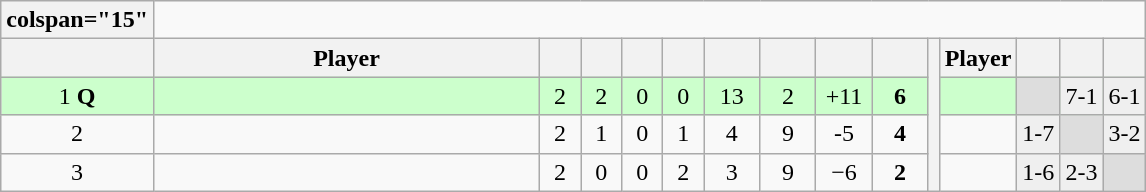<table class=wikitable style=text-align:center>
<tr>
<th>colspan="15" </th>
</tr>
<tr>
<th width=20 abbr=Position></th>
<th width=250>Player</th>
<th width=20 abbr=Played></th>
<th width=20 abbr=Won></th>
<th width=20 abbr=Drawn></th>
<th width=20 abbr=Lost></th>
<th width=30 abbr=Points for></th>
<th width=30 abbr=Points against></th>
<th width=30 abbr=Points difference></th>
<th width=30 abbr=Points></th>
<th rowspan="4" abbr=H2H></th>
<th>Player</th>
<th></th>
<th></th>
<th></th>
</tr>
<tr bgcolor=#CCFFCC>
<td>1 <strong>Q</strong></td>
<td align=left><strong></strong></td>
<td>2</td>
<td>2</td>
<td>0</td>
<td>0</td>
<td>13</td>
<td>2</td>
<td>+11</td>
<td><strong>6</strong></td>
<td></td>
<td bgcolor="#dddddd"> </td>
<td bgcolor="#efefef">7-1</td>
<td bgcolor="#efefef">6-1</td>
</tr>
<tr>
<td>2  </td>
<td align=left><strong></strong></td>
<td>2</td>
<td>1</td>
<td>0</td>
<td>1</td>
<td>4</td>
<td>9</td>
<td>-5</td>
<td><strong>4</strong></td>
<td></td>
<td bgcolor="#efefef">1-7</td>
<td bgcolor="#dddddd"> </td>
<td bgcolor="#efefef">3-2</td>
</tr>
<tr>
<td>3 </td>
<td align=left></td>
<td>2</td>
<td>0</td>
<td>0</td>
<td>2</td>
<td>3</td>
<td>9</td>
<td>−6</td>
<td><strong>2</strong></td>
<td></td>
<td bgcolor="#efefef">1-6</td>
<td bgcolor="#efefef">2-3</td>
<td bgcolor="#dddddd"> </td>
</tr>
</table>
